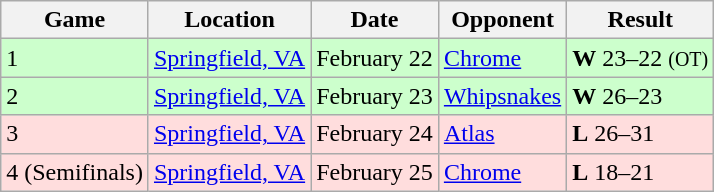<table class="wikitable">
<tr>
<th>Game</th>
<th>Location</th>
<th>Date</th>
<th>Opponent</th>
<th>Result</th>
</tr>
<tr bgcolor="#CCFFCC">
<td>1</td>
<td><a href='#'>Springfield, VA</a></td>
<td>February 22</td>
<td><a href='#'>Chrome</a></td>
<td><strong>W</strong> 23–22 <small>(OT)</small></td>
</tr>
<tr bgcolor="#CCFFCC">
<td>2</td>
<td><a href='#'>Springfield, VA</a></td>
<td>February 23</td>
<td><a href='#'>Whipsnakes</a></td>
<td><strong>W</strong> 26–23</td>
</tr>
<tr bgcolor="#FFDDDD">
<td>3</td>
<td><a href='#'>Springfield, VA</a></td>
<td>February 24</td>
<td><a href='#'>Atlas</a></td>
<td><strong>L</strong> 26–31</td>
</tr>
<tr bgcolor="#FFDDDD">
<td>4 (Semifinals)</td>
<td><a href='#'>Springfield, VA</a></td>
<td>February 25</td>
<td><a href='#'>Chrome</a></td>
<td><strong>L</strong> 18–21</td>
</tr>
</table>
